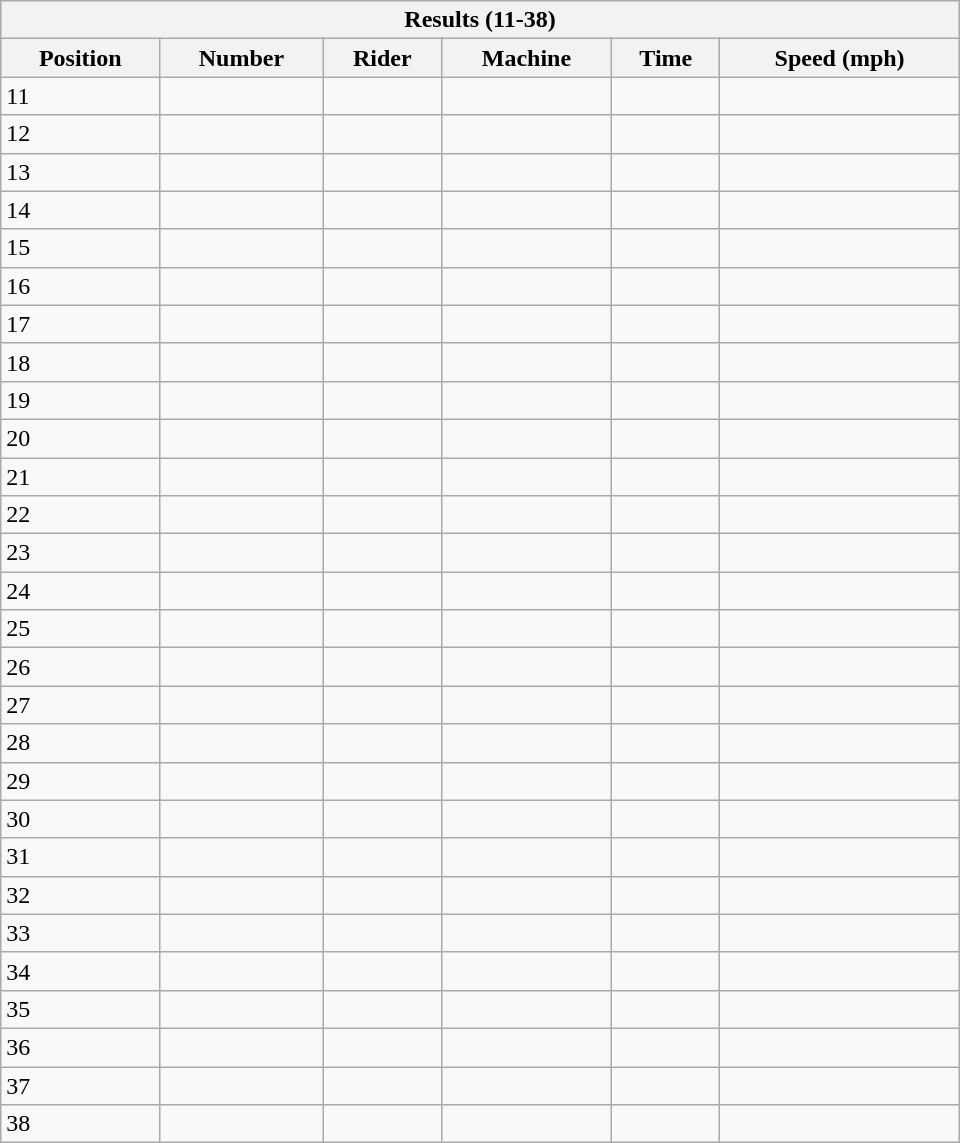<table class="collapsible collapsed wikitable" style="width:40em;margin-top:-1px;">
<tr>
<th scope="col" colspan="6">Results (11-38)</th>
</tr>
<tr>
<th>Position</th>
<th>Number</th>
<th>Rider</th>
<th>Machine</th>
<th>Time</th>
<th>Speed (mph)</th>
</tr>
<tr>
<td>11</td>
<td></td>
<td></td>
<td></td>
<td></td>
<td></td>
</tr>
<tr>
<td>12</td>
<td></td>
<td></td>
<td></td>
<td></td>
<td></td>
</tr>
<tr>
<td>13</td>
<td></td>
<td></td>
<td></td>
<td></td>
<td></td>
</tr>
<tr>
<td>14</td>
<td></td>
<td></td>
<td></td>
<td></td>
<td></td>
</tr>
<tr>
<td>15</td>
<td></td>
<td></td>
<td></td>
<td></td>
<td></td>
</tr>
<tr>
<td>16</td>
<td></td>
<td></td>
<td></td>
<td></td>
<td></td>
</tr>
<tr>
<td>17</td>
<td></td>
<td></td>
<td></td>
<td></td>
<td></td>
</tr>
<tr>
<td>18</td>
<td></td>
<td></td>
<td></td>
<td></td>
<td></td>
</tr>
<tr>
<td>19</td>
<td></td>
<td></td>
<td></td>
<td></td>
<td></td>
</tr>
<tr>
<td>20</td>
<td></td>
<td></td>
<td></td>
<td></td>
<td></td>
</tr>
<tr>
<td>21</td>
<td></td>
<td></td>
<td></td>
<td></td>
<td></td>
</tr>
<tr>
<td>22</td>
<td></td>
<td></td>
<td></td>
<td></td>
<td></td>
</tr>
<tr>
<td>23</td>
<td></td>
<td></td>
<td></td>
<td></td>
<td></td>
</tr>
<tr>
<td>24</td>
<td></td>
<td></td>
<td></td>
<td></td>
<td></td>
</tr>
<tr>
<td>25</td>
<td></td>
<td></td>
<td></td>
<td></td>
<td></td>
</tr>
<tr>
<td>26</td>
<td></td>
<td></td>
<td></td>
<td></td>
<td></td>
</tr>
<tr>
<td>27</td>
<td></td>
<td></td>
<td></td>
<td></td>
<td></td>
</tr>
<tr>
<td>28</td>
<td></td>
<td></td>
<td></td>
<td></td>
<td></td>
</tr>
<tr>
<td>29</td>
<td></td>
<td></td>
<td></td>
<td></td>
<td></td>
</tr>
<tr>
<td>30</td>
<td></td>
<td></td>
<td></td>
<td></td>
<td></td>
</tr>
<tr>
<td>31</td>
<td></td>
<td></td>
<td></td>
<td></td>
<td></td>
</tr>
<tr>
<td>32</td>
<td></td>
<td></td>
<td></td>
<td></td>
<td></td>
</tr>
<tr>
<td>33</td>
<td></td>
<td></td>
<td></td>
<td></td>
<td></td>
</tr>
<tr>
<td>34</td>
<td></td>
<td></td>
<td></td>
<td></td>
<td></td>
</tr>
<tr>
<td>35</td>
<td></td>
<td></td>
<td></td>
<td></td>
<td></td>
</tr>
<tr>
<td>36</td>
<td></td>
<td></td>
<td></td>
<td></td>
<td></td>
</tr>
<tr>
<td>37</td>
<td></td>
<td></td>
<td></td>
<td></td>
<td></td>
</tr>
<tr>
<td>38</td>
<td></td>
<td></td>
<td></td>
<td></td>
<td></td>
</tr>
</table>
